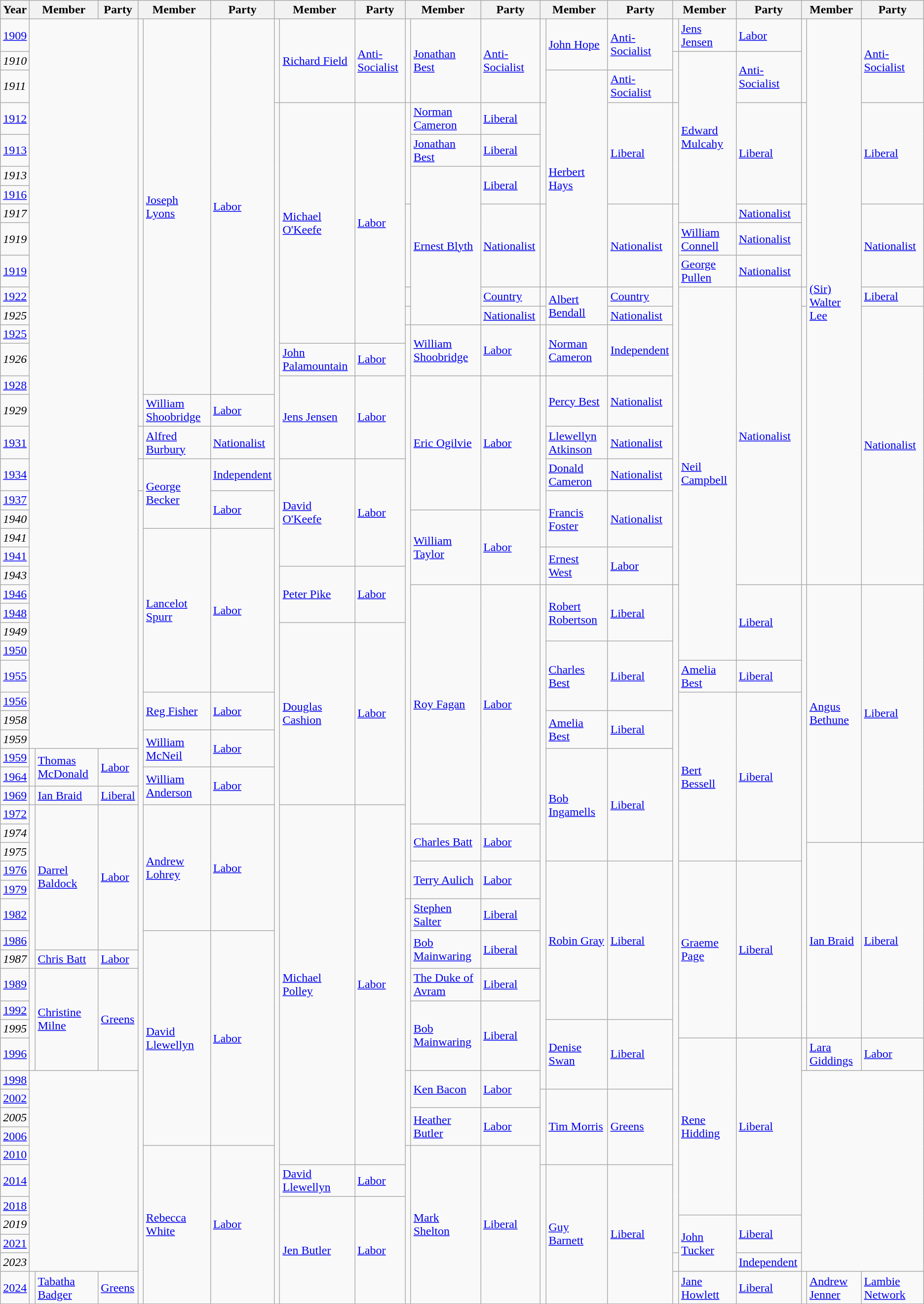<table class=wikitable>
<tr>
<th>Year</th>
<th colspan=2>Member</th>
<th>Party</th>
<th colspan=2>Member</th>
<th>Party</th>
<th colspan=2>Member</th>
<th>Party</th>
<th colspan=2>Member</th>
<th>Party</th>
<th colspan=2>Member</th>
<th>Party</th>
<th colspan=2>Member</th>
<th>Party</th>
<th colspan=2>Member</th>
<th>Party</th>
</tr>
<tr>
<td><a href='#'>1909</a></td>
<td colspan=3 rowspan=31></td>
<td rowspan=16 ></td>
<td rowspan=15><a href='#'>Joseph Lyons</a></td>
<td rowspan=15><a href='#'>Labor</a></td>
<td rowspan=3 ></td>
<td rowspan=3><a href='#'>Richard Field</a></td>
<td rowspan=3><a href='#'>Anti-Socialist</a></td>
<td rowspan=3 ></td>
<td rowspan=3><a href='#'>Jonathan Best</a></td>
<td rowspan=3><a href='#'>Anti-Socialist</a></td>
<td rowspan=3 ></td>
<td rowspan=2><a href='#'>John Hope</a></td>
<td rowspan=2><a href='#'>Anti-Socialist</a></td>
<td></td>
<td><a href='#'>Jens Jensen</a></td>
<td><a href='#'>Labor</a></td>
<td rowspan=3 ></td>
<td rowspan=23><a href='#'>(Sir) Walter Lee</a></td>
<td rowspan=3><a href='#'>Anti-Socialist</a></td>
</tr>
<tr>
<td><em>1910</em></td>
<td rowspan=2 ></td>
<td rowspan=7><a href='#'>Edward Mulcahy</a></td>
<td rowspan=2><a href='#'>Anti-Socialist</a></td>
</tr>
<tr>
<td><em>1911</em></td>
<td rowspan=8><a href='#'>Herbert Hays</a></td>
<td><a href='#'>Anti-Socialist</a></td>
</tr>
<tr>
<td><a href='#'>1912</a></td>
<td rowspan=54 ></td>
<td rowspan=10><a href='#'>Michael O'Keefe</a></td>
<td rowspan=10><a href='#'>Labor</a></td>
<td rowspan=4 ></td>
<td><a href='#'>Norman Cameron</a></td>
<td><a href='#'>Liberal</a></td>
<td rowspan=4 ></td>
<td rowspan=4><a href='#'>Liberal</a></td>
<td rowspan=4 ></td>
<td rowspan=4><a href='#'>Liberal</a></td>
<td rowspan=4 ></td>
<td rowspan=4><a href='#'>Liberal</a></td>
</tr>
<tr>
<td><a href='#'>1913</a></td>
<td><a href='#'>Jonathan Best</a></td>
<td><a href='#'>Liberal</a></td>
</tr>
<tr>
<td><em>1913</em></td>
<td rowspan=7><a href='#'>Ernest Blyth</a></td>
<td rowspan=2><a href='#'>Liberal</a></td>
</tr>
<tr>
<td><a href='#'>1916</a></td>
</tr>
<tr>
<td><em>1917</em></td>
<td rowspan=3 ></td>
<td rowspan=3><a href='#'>Nationalist</a></td>
<td rowspan=3 ></td>
<td rowspan=3><a href='#'>Nationalist</a></td>
<td rowspan=16 ></td>
<td><a href='#'>Nationalist</a></td>
<td rowspan=3 ></td>
<td rowspan=3><a href='#'>Nationalist</a></td>
</tr>
<tr>
<td><em>1919</em></td>
<td><a href='#'>William Connell</a></td>
<td><a href='#'>Nationalist</a></td>
</tr>
<tr>
<td><a href='#'>1919</a></td>
<td><a href='#'>George Pullen</a></td>
<td><a href='#'>Nationalist</a></td>
</tr>
<tr>
<td><a href='#'>1922</a></td>
<td></td>
<td><a href='#'>Country</a></td>
<td></td>
<td rowspan=2><a href='#'>Albert Bendall</a></td>
<td><a href='#'>Country</a></td>
<td rowspan=17><a href='#'>Neil Campbell</a></td>
<td rowspan=13><a href='#'>Nationalist</a></td>
<td></td>
<td><a href='#'>Liberal</a></td>
</tr>
<tr>
<td><em>1925</em></td>
<td></td>
<td><a href='#'>Nationalist</a></td>
<td></td>
<td><a href='#'>Nationalist</a></td>
<td rowspan=12 ></td>
<td rowspan=12><a href='#'>Nationalist</a></td>
</tr>
<tr>
<td><a href='#'>1925</a></td>
<td rowspan=27 ></td>
<td rowspan=2><a href='#'>William Shoobridge</a></td>
<td rowspan=2><a href='#'>Labor</a></td>
<td rowspan=2 ></td>
<td rowspan=2><a href='#'>Norman Cameron</a></td>
<td rowspan=2><a href='#'>Independent</a></td>
</tr>
<tr>
<td><em>1926</em></td>
<td><a href='#'>John Palamountain</a></td>
<td><a href='#'>Labor</a></td>
</tr>
<tr>
<td><a href='#'>1928</a></td>
<td rowspan=3><a href='#'>Jens Jensen</a></td>
<td rowspan=3><a href='#'>Labor</a></td>
<td rowspan=5><a href='#'>Eric Ogilvie</a></td>
<td rowspan=5><a href='#'>Labor</a></td>
<td rowspan=7 ></td>
<td rowspan=2><a href='#'>Percy Best</a></td>
<td rowspan=2><a href='#'>Nationalist</a></td>
</tr>
<tr>
<td><em>1929</em></td>
<td><a href='#'>William Shoobridge</a></td>
<td><a href='#'>Labor</a></td>
</tr>
<tr>
<td><a href='#'>1931</a></td>
<td></td>
<td><a href='#'>Alfred Burbury</a></td>
<td><a href='#'>Nationalist</a></td>
<td><a href='#'>Llewellyn Atkinson</a></td>
<td><a href='#'>Nationalist</a></td>
</tr>
<tr>
<td><a href='#'>1934</a></td>
<td></td>
<td rowspan=3><a href='#'>George Becker</a></td>
<td><a href='#'>Independent</a></td>
<td rowspan=5><a href='#'>David O'Keefe</a></td>
<td rowspan=5><a href='#'>Labor</a></td>
<td><a href='#'>Donald Cameron</a></td>
<td><a href='#'>Nationalist</a></td>
</tr>
<tr>
<td><a href='#'>1937</a></td>
<td rowspan=39 ></td>
<td rowspan=2><a href='#'>Labor</a></td>
<td rowspan=3><a href='#'>Francis Foster</a></td>
<td rowspan=3><a href='#'>Nationalist</a></td>
</tr>
<tr>
<td><em>1940</em></td>
<td rowspan=4><a href='#'>William Taylor</a></td>
<td rowspan=4><a href='#'>Labor</a></td>
</tr>
<tr>
<td><em>1941</em></td>
<td rowspan=8><a href='#'>Lancelot Spurr</a></td>
<td rowspan=8><a href='#'>Labor</a></td>
</tr>
<tr>
<td><a href='#'>1941</a></td>
<td rowspan=2 ></td>
<td rowspan=2><a href='#'>Ernest West</a></td>
<td rowspan=2><a href='#'>Labor</a></td>
</tr>
<tr>
<td><em>1943</em></td>
<td rowspan=3><a href='#'>Peter Pike</a></td>
<td rowspan=3><a href='#'>Labor</a></td>
</tr>
<tr>
<td><a href='#'>1946</a></td>
<td rowspan=12><a href='#'>Roy Fagan</a></td>
<td rowspan=12><a href='#'>Labor</a></td>
<td rowspan=24 ></td>
<td rowspan=3><a href='#'>Robert Robertson</a></td>
<td rowspan=3><a href='#'>Liberal</a></td>
<td rowspan=32 ></td>
<td rowspan=4><a href='#'>Liberal</a></td>
<td rowspan=22 ></td>
<td rowspan=13><a href='#'>Angus Bethune</a></td>
<td rowspan=13><a href='#'>Liberal</a></td>
</tr>
<tr>
<td><a href='#'>1948</a></td>
</tr>
<tr>
<td><em>1949</em></td>
<td rowspan=9><a href='#'>Douglas Cashion</a></td>
<td rowspan=9><a href='#'>Labor</a></td>
</tr>
<tr>
<td><a href='#'>1950</a></td>
<td rowspan=3><a href='#'>Charles Best</a></td>
<td rowspan=3><a href='#'>Liberal</a></td>
</tr>
<tr>
<td><a href='#'>1955</a></td>
<td><a href='#'>Amelia Best</a></td>
<td><a href='#'>Liberal</a></td>
</tr>
<tr>
<td><a href='#'>1956</a></td>
<td rowspan=2><a href='#'>Reg Fisher</a></td>
<td rowspan=2><a href='#'>Labor</a></td>
<td rowspan=9><a href='#'>Bert Bessell</a></td>
<td rowspan=9><a href='#'>Liberal</a></td>
</tr>
<tr>
<td><em>1958</em></td>
<td rowspan=2><a href='#'>Amelia Best</a></td>
<td rowspan=2><a href='#'>Liberal</a></td>
</tr>
<tr>
<td><em>1959</em></td>
<td rowspan=2><a href='#'>William McNeil</a></td>
<td rowspan=2><a href='#'>Labor</a></td>
</tr>
<tr>
<td><a href='#'>1959</a></td>
<td rowspan=2 ></td>
<td rowspan=2><a href='#'>Thomas McDonald</a></td>
<td rowspan=2><a href='#'>Labor</a></td>
<td rowspan=6><a href='#'>Bob Ingamells</a></td>
<td rowspan=6><a href='#'>Liberal</a></td>
</tr>
<tr>
<td><a href='#'>1964</a></td>
<td rowspan=2><a href='#'>William Anderson</a></td>
<td rowspan=2><a href='#'>Labor</a></td>
</tr>
<tr>
<td><a href='#'>1969</a></td>
<td></td>
<td><a href='#'>Ian Braid</a></td>
<td><a href='#'>Liberal</a></td>
</tr>
<tr>
<td><a href='#'>1972</a></td>
<td rowspan=8 ></td>
<td rowspan=7><a href='#'>Darrel Baldock</a></td>
<td rowspan=7><a href='#'>Labor</a></td>
<td rowspan=6><a href='#'>Andrew Lohrey</a></td>
<td rowspan=6><a href='#'>Labor</a></td>
<td rowspan=17><a href='#'>Michael Polley</a></td>
<td rowspan=17><a href='#'>Labor</a></td>
</tr>
<tr>
<td><em>1974</em></td>
<td rowspan=2><a href='#'>Charles Batt</a></td>
<td rowspan=2><a href='#'>Labor</a></td>
</tr>
<tr>
<td><em>1975</em></td>
<td rowspan=9><a href='#'>Ian Braid</a></td>
<td rowspan=9><a href='#'>Liberal</a></td>
</tr>
<tr>
<td><a href='#'>1976</a></td>
<td rowspan=2><a href='#'>Terry Aulich</a></td>
<td rowspan=2><a href='#'>Labor</a></td>
<td rowspan=7><a href='#'>Robin Gray</a></td>
<td rowspan=7><a href='#'>Liberal</a></td>
<td rowspan=8><a href='#'>Graeme Page</a></td>
<td rowspan=8><a href='#'>Liberal</a></td>
</tr>
<tr>
<td><a href='#'>1979</a></td>
</tr>
<tr>
<td><a href='#'>1982</a></td>
<td rowspan=7 ></td>
<td><a href='#'>Stephen Salter</a></td>
<td><a href='#'>Liberal</a></td>
</tr>
<tr>
<td><a href='#'>1986</a></td>
<td rowspan=10><a href='#'>David Llewellyn</a></td>
<td rowspan=10><a href='#'>Labor</a></td>
<td rowspan=2><a href='#'>Bob Mainwaring</a></td>
<td rowspan=2><a href='#'>Liberal</a></td>
</tr>
<tr>
<td><em>1987</em></td>
<td><a href='#'>Chris Batt</a></td>
<td><a href='#'>Labor</a></td>
</tr>
<tr>
<td><a href='#'>1989</a></td>
<td rowspan=4 ></td>
<td rowspan=4><a href='#'>Christine Milne</a></td>
<td rowspan=4><a href='#'>Greens</a></td>
<td><a href='#'>The Duke of Avram</a></td>
<td><a href='#'>Liberal</a></td>
</tr>
<tr>
<td><a href='#'>1992</a></td>
<td rowspan=3><a href='#'>Bob Mainwaring</a></td>
<td rowspan=3><a href='#'>Liberal</a></td>
</tr>
<tr>
<td><em>1995</em></td>
<td rowspan=3><a href='#'>Denise Swan</a></td>
<td rowspan=3><a href='#'>Liberal</a></td>
</tr>
<tr>
<td><a href='#'>1996</a></td>
<td rowspan=8><a href='#'>Rene Hidding</a></td>
<td rowspan=8><a href='#'>Liberal</a></td>
<td></td>
<td><a href='#'>Lara Giddings</a></td>
<td><a href='#'>Labor</a></td>
</tr>
<tr>
<td><a href='#'>1998</a></td>
<td colspan=3 rowspan=10></td>
<td rowspan=4 ></td>
<td rowspan=2><a href='#'>Ken Bacon</a></td>
<td rowspan=2><a href='#'>Labor</a></td>
<td colspan=3 rowspan=10></td>
</tr>
<tr>
<td><a href='#'>2002</a></td>
<td rowspan=4 ></td>
<td rowspan=4><a href='#'>Tim Morris</a></td>
<td rowspan=4><a href='#'>Greens</a></td>
</tr>
<tr>
<td><em>2005</em></td>
<td rowspan=2><a href='#'>Heather Butler</a></td>
<td rowspan=2><a href='#'>Labor</a></td>
</tr>
<tr>
<td><a href='#'>2006</a></td>
</tr>
<tr>
<td><a href='#'>2010</a></td>
<td rowspan=7><a href='#'>Rebecca White</a></td>
<td rowspan=7><a href='#'>Labor</a></td>
<td rowspan=7 ></td>
<td rowspan=7><a href='#'>Mark Shelton</a></td>
<td rowspan=7><a href='#'>Liberal</a></td>
</tr>
<tr>
<td><a href='#'>2014</a></td>
<td><a href='#'>David Llewellyn</a></td>
<td><a href='#'>Labor</a></td>
<td rowspan=6 ></td>
<td rowspan=6><a href='#'>Guy Barnett</a></td>
<td rowspan=6><a href='#'>Liberal</a></td>
</tr>
<tr>
<td><a href='#'>2018</a></td>
<td rowspan=5><a href='#'>Jen Butler</a></td>
<td rowspan=5><a href='#'>Labor</a></td>
</tr>
<tr>
<td><em>2019</em></td>
<td rowspan=3><a href='#'>John Tucker</a></td>
<td rowspan=2><a href='#'>Liberal</a></td>
</tr>
<tr>
<td><a href='#'>2021</a></td>
</tr>
<tr>
<td><em>2023</em></td>
<td></td>
<td><a href='#'>Independent</a></td>
</tr>
<tr>
<td><a href='#'>2024</a></td>
<td></td>
<td><a href='#'>Tabatha Badger</a></td>
<td><a href='#'>Greens</a></td>
<td></td>
<td><a href='#'>Jane Howlett</a></td>
<td><a href='#'>Liberal</a></td>
<td></td>
<td><a href='#'>Andrew Jenner</a></td>
<td><a href='#'>Lambie Network</a></td>
</tr>
</table>
